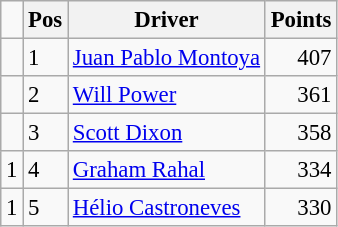<table class="wikitable" style="font-size: 95%">
<tr>
<td></td>
<th>Pos</th>
<th>Driver</th>
<th>Points</th>
</tr>
<tr>
<td align="left"></td>
<td>1</td>
<td> <a href='#'>Juan Pablo Montoya</a></td>
<td style="text-align:right;">407</td>
</tr>
<tr>
<td align="left"></td>
<td>2</td>
<td> <a href='#'>Will Power</a></td>
<td style="text-align:right;">361</td>
</tr>
<tr>
<td align="left"></td>
<td>3</td>
<td> <a href='#'>Scott Dixon</a></td>
<td style="text-align:right;">358</td>
</tr>
<tr>
<td align="left"> 1</td>
<td>4</td>
<td> <a href='#'>Graham Rahal</a></td>
<td style="text-align:right;">334</td>
</tr>
<tr>
<td align="left"> 1</td>
<td>5</td>
<td> <a href='#'>Hélio Castroneves</a></td>
<td style="text-align:right;">330</td>
</tr>
</table>
